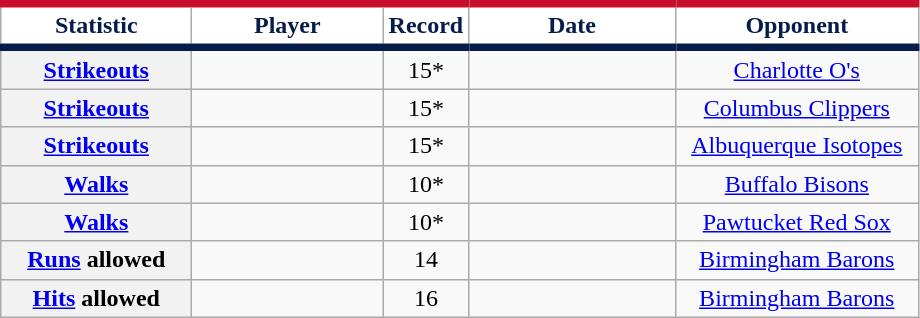<table class="wikitable sortable plainrowheaders" style="text-align:center">
<tr>
<th width="120px" scope="col" style="background-color:#ffffff; border-top:#c8102e 5px solid; border-bottom:#071d49 5px solid; color:#071d49">Statistic</th>
<th width="120px" scope="col" style="background-color:#ffffff; border-top:#c8102e 5px solid; border-bottom:#071d49 5px solid; color:#071d49">Player</th>
<th width="50px" class="unsortable" scope="col" style="background-color:#ffffff; border-top:#c8102e 5px solid; border-bottom:#071d49 5px solid; color:#071d49">Record</th>
<th width="130px" scope="col" style="background-color:#ffffff; border-top:#c8102e 5px solid; border-bottom:#071d49 5px solid; color:#071d49">Date</th>
<th width="155px" scope="col" style="background-color:#ffffff; border-top:#c8102e 5px solid; border-bottom:#071d49 5px solid; color:#071d49">Opponent</th>
</tr>
<tr>
<th scope="row" style="text-align:center"><a href='#'>Strikeouts</a></th>
<td></td>
<td>15*</td>
<td></td>
<td><a href='#'>Charlotte O's</a></td>
</tr>
<tr>
<th scope="row" style="text-align:center"><a href='#'>Strikeouts</a></th>
<td></td>
<td>15*</td>
<td></td>
<td><a href='#'>Columbus Clippers</a></td>
</tr>
<tr>
<th scope="row" style="text-align:center"><a href='#'>Strikeouts</a></th>
<td></td>
<td>15*</td>
<td></td>
<td><a href='#'>Albuquerque Isotopes</a></td>
</tr>
<tr>
<th scope="row" style="text-align:center"><a href='#'>Walks</a></th>
<td></td>
<td>10*</td>
<td></td>
<td><a href='#'>Buffalo Bisons</a></td>
</tr>
<tr>
<th scope="row" style="text-align:center"><a href='#'>Walks</a></th>
<td></td>
<td>10*</td>
<td></td>
<td><a href='#'>Pawtucket Red Sox</a></td>
</tr>
<tr>
<th scope="row" style="text-align:center"><a href='#'>Runs</a> allowed</th>
<td></td>
<td>14</td>
<td></td>
<td><a href='#'>Birmingham Barons</a></td>
</tr>
<tr>
<th scope="row" style="text-align:center"><a href='#'>Hits</a> allowed</th>
<td></td>
<td>16</td>
<td></td>
<td><a href='#'>Birmingham Barons</a></td>
</tr>
</table>
